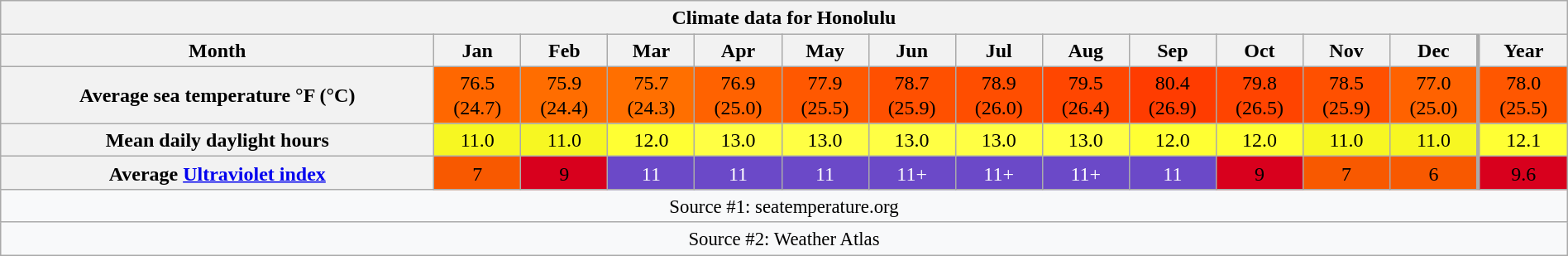<table style="width:100%;text-align:center;line-height:1.2em;margin-left:auto;margin-right:auto" class="wikitable mw-collapsible mw-collapsed">
<tr>
<th Colspan=14>Climate data for Honolulu</th>
</tr>
<tr>
<th>Month</th>
<th>Jan</th>
<th>Feb</th>
<th>Mar</th>
<th>Apr</th>
<th>May</th>
<th>Jun</th>
<th>Jul</th>
<th>Aug</th>
<th>Sep</th>
<th>Oct</th>
<th>Nov</th>
<th>Dec</th>
<th style="border-left-width:medium">Year</th>
</tr>
<tr>
<th>Average sea temperature °F (°C)</th>
<td style="background:#FF6700;color:#000000;">76.5<br>(24.7)</td>
<td style="background:#FF6D00;color:#000000;">75.9<br>(24.4)</td>
<td style="background:#FF6F00;color:#000000;">75.7<br>(24.3)</td>
<td style="background:#FF6200;color:#000000;">76.9<br>(25.0)</td>
<td style="background:#FF5800;color:#000000;">77.9<br>(25.5)</td>
<td style="background:#FF5000;color:#000000;">78.7<br>(25.9)</td>
<td style="background:#FF4E00;color:#000000;">78.9<br>(26.0)</td>
<td style="background:#FF4600;color:#000000;">79.5<br>(26.4)</td>
<td style="background:#FF3C00;color:#000000;">80.4<br>(26.9)</td>
<td style="background:#FF4400;color:#000000;">79.8<br>(26.5)</td>
<td style="background:#FF5000;color:#000000;">78.5<br>(25.9)</td>
<td style="background:#FF6200;color:#000000;">77.0<br>(25.0)</td>
<td style="background:#FF5700;color:#000000;border-left-width:medium">78.0<br>(25.5)</td>
</tr>
<tr>
<th>Mean daily daylight hours</th>
<td style="background:#F7F722;color:#000000;">11.0</td>
<td style="background:#F7F722;color:#000000;">11.0</td>
<td style="background:#FFFF33;color:#000000;">12.0</td>
<td style="background:#FFFF44;color:#000000;">13.0</td>
<td style="background:#FFFF44;color:#000000;">13.0</td>
<td style="background:#FFFF44;color:#000000;">13.0</td>
<td style="background:#FFFF44;color:#000000;">13.0</td>
<td style="background:#FFFF44;color:#000000;">13.0</td>
<td style="background:#FFFF33;color:#000000;">12.0</td>
<td style="background:#FFFF33;color:#000000;">12.0</td>
<td style="background:#F7F722;color:#000000;">11.0</td>
<td style="background:#F7F722;color:#000000;">11.0</td>
<td style="background:#FFFF34;color:#000000;border-left-width:medium">12.1</td>
</tr>
<tr>
<th>Average <a href='#'>Ultraviolet index</a></th>
<td style="background:#f85900;color:#000000;">7</td>
<td style="background:#d8001d;color:#000000;">9</td>
<td style="background:#6b49c8;color:#FFFFFF;">11</td>
<td style="background:#6b49c8;color:#FFFFFF;">11</td>
<td style="background:#6b49c8;color:#FFFFFF;">11</td>
<td style="background:#6b49c8;color:#FFFFFF;">11+</td>
<td style="background:#6b49c8;color:#FFFFFF;">11+</td>
<td style="background:#6b49c8;color:#FFFFFF;">11+</td>
<td style="background:#6b49c8;color:#FFFFFF;">11</td>
<td style="background:#d8001d;color:#000000;">9</td>
<td style="background:#f85900;color:#000000;">7</td>
<td style="background:#f85900;color:#000000;">6</td>
<td style="background:#d8001d;color:#000000;border-left-width:medium">9.6</td>
</tr>
<tr>
<th Colspan=14 style="background:#f8f9fa;font-weight:normal;font-size:95%;">Source #1: seatemperature.org</th>
</tr>
<tr>
<th Colspan=14 style="background:#f8f9fa;font-weight:normal;font-size:95%;">Source #2: Weather Atlas</th>
</tr>
</table>
